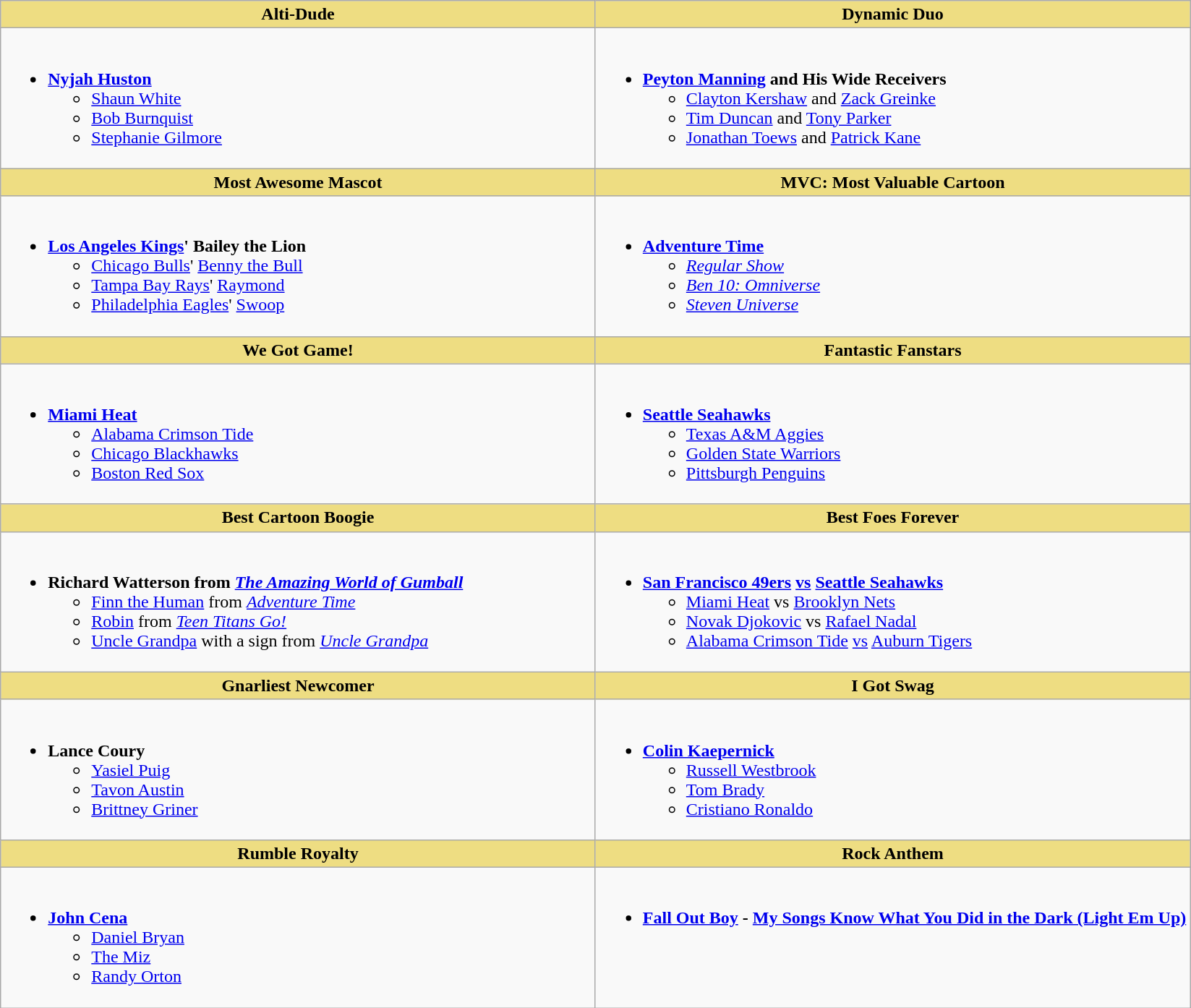<table class=wikitable>
<tr>
<th style="background:#EEDD82; width:50%">Alti-Dude</th>
<th style="background:#EEDD82; width:50%">Dynamic Duo</th>
</tr>
<tr>
<td valign="top"><br><ul><li><strong><a href='#'>Nyjah Huston</a></strong><ul><li><a href='#'>Shaun White</a></li><li><a href='#'>Bob Burnquist</a></li><li><a href='#'>Stephanie Gilmore</a></li></ul></li></ul></td>
<td valign="top"><br><ul><li><strong><a href='#'>Peyton Manning</a> and His Wide Receivers</strong><ul><li><a href='#'>Clayton Kershaw</a> and <a href='#'>Zack Greinke</a></li><li><a href='#'>Tim Duncan</a> and <a href='#'>Tony Parker</a></li><li><a href='#'>Jonathan Toews</a> and <a href='#'>Patrick Kane</a></li></ul></li></ul></td>
</tr>
<tr>
<th style="background:#EEDD82; width:50%">Most Awesome Mascot</th>
<th style="background:#EEDD82; width:50%">MVC: Most Valuable Cartoon</th>
</tr>
<tr>
<td valign="top"><br><ul><li><strong><a href='#'>Los Angeles Kings</a>' Bailey the Lion</strong><ul><li><a href='#'>Chicago Bulls</a>' <a href='#'>Benny the Bull</a></li><li><a href='#'>Tampa Bay Rays</a>' <a href='#'>Raymond</a></li><li><a href='#'>Philadelphia Eagles</a>' <a href='#'>Swoop</a></li></ul></li></ul></td>
<td valign="top"><br><ul><li><strong><a href='#'>Adventure Time</a></strong><ul><li><em><a href='#'>Regular Show</a></em></li><li><em><a href='#'>Ben 10: Omniverse</a></em></li><li><em><a href='#'>Steven Universe</a></em></li></ul></li></ul></td>
</tr>
<tr>
<th style="background:#EEDD82; width:50%">We Got Game!</th>
<th style="background:#EEDD82; width:50%">Fantastic Fanstars</th>
</tr>
<tr>
<td valign="top"><br><ul><li><strong><a href='#'>Miami Heat</a></strong><ul><li><a href='#'>Alabama Crimson Tide</a></li><li><a href='#'>Chicago Blackhawks</a></li><li><a href='#'>Boston Red Sox</a></li></ul></li></ul></td>
<td valign="top"><br><ul><li><strong><a href='#'>Seattle Seahawks</a></strong><ul><li><a href='#'>Texas A&M Aggies</a></li><li><a href='#'>Golden State Warriors</a></li><li><a href='#'>Pittsburgh Penguins</a></li></ul></li></ul></td>
</tr>
<tr>
<th style="background:#EEDD82; width:50%">Best Cartoon Boogie</th>
<th style="background:#EEDD82; width:50%">Best Foes Forever</th>
</tr>
<tr>
<td valign="top"><br><ul><li><strong> Richard Watterson from <em><a href='#'>The Amazing World of Gumball</a></em> </strong><ul><li><a href='#'>Finn the Human</a> from <em><a href='#'>Adventure Time</a></em></li><li><a href='#'>Robin</a> from <em><a href='#'>Teen Titans Go!</a></em></li><li><a href='#'>Uncle Grandpa</a> with a sign from <em><a href='#'>Uncle Grandpa</a></em></li></ul></li></ul></td>
<td valign="top"><br><ul><li><strong><a href='#'>San Francisco 49ers</a> <a href='#'>vs</a> <a href='#'>Seattle Seahawks</a></strong><ul><li><a href='#'>Miami Heat</a> vs <a href='#'>Brooklyn Nets</a></li><li><a href='#'>Novak Djokovic</a> vs <a href='#'>Rafael Nadal</a></li><li><a href='#'>Alabama Crimson Tide</a> <a href='#'>vs</a> <a href='#'>Auburn Tigers</a></li></ul></li></ul></td>
</tr>
<tr>
<th style="background:#EEDD82; width:50%">Gnarliest Newcomer</th>
<th style="background:#EEDD82; width:50%">I Got Swag</th>
</tr>
<tr>
<td valign="top"><br><ul><li><strong>Lance Coury</strong><ul><li><a href='#'>Yasiel Puig</a></li><li><a href='#'>Tavon Austin</a></li><li><a href='#'>Brittney Griner</a></li></ul></li></ul></td>
<td valign="top"><br><ul><li><strong><a href='#'>Colin Kaepernick</a></strong><ul><li><a href='#'>Russell Westbrook</a></li><li><a href='#'>Tom Brady</a></li><li><a href='#'>Cristiano Ronaldo</a></li></ul></li></ul></td>
</tr>
<tr>
<th style="background:#EEDD82; width:50%">Rumble Royalty</th>
<th style="background:#EEDD82; width:50%">Rock Anthem</th>
</tr>
<tr>
<td valign="top"><br><ul><li><strong><a href='#'>John Cena</a></strong><ul><li><a href='#'>Daniel Bryan</a></li><li><a href='#'>The Miz</a></li><li><a href='#'>Randy Orton</a></li></ul></li></ul></td>
<td valign="top"><br><ul><li><strong><a href='#'>Fall Out Boy</a> - <a href='#'>My Songs Know What You Did in the Dark (Light Em Up)</a></strong></li></ul></td>
</tr>
</table>
